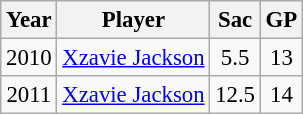<table class="wikitable" style="font-size: 95%; text-align:center;">
<tr>
<th>Year</th>
<th>Player</th>
<th>Sac</th>
<th>GP</th>
</tr>
<tr>
<td align="center">2010</td>
<td><a href='#'>Xzavie Jackson</a></td>
<td>5.5</td>
<td>13</td>
</tr>
<tr>
<td align="center">2011</td>
<td><a href='#'>Xzavie Jackson</a></td>
<td>12.5</td>
<td>14</td>
</tr>
</table>
